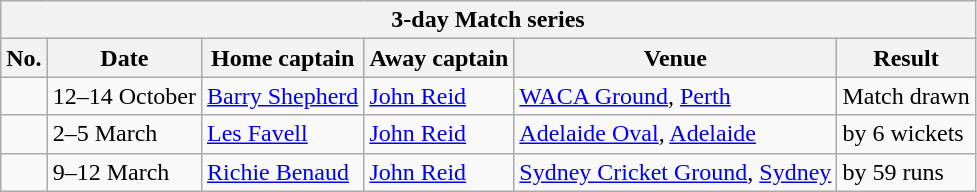<table class="wikitable">
<tr>
<th colspan="9">3-day Match series</th>
</tr>
<tr>
<th>No.</th>
<th>Date</th>
<th>Home captain</th>
<th>Away captain</th>
<th>Venue</th>
<th>Result</th>
</tr>
<tr>
<td></td>
<td>12–14 October</td>
<td> <a href='#'>Barry Shepherd</a></td>
<td><a href='#'>John Reid</a></td>
<td><a href='#'>WACA Ground</a>, <a href='#'>Perth</a></td>
<td>Match drawn</td>
</tr>
<tr>
<td></td>
<td>2–5 March</td>
<td> <a href='#'>Les Favell</a></td>
<td><a href='#'>John Reid</a></td>
<td><a href='#'>Adelaide Oval</a>, <a href='#'>Adelaide</a></td>
<td> by 6 wickets</td>
</tr>
<tr>
<td></td>
<td>9–12 March</td>
<td> <a href='#'>Richie Benaud</a></td>
<td><a href='#'>John Reid</a></td>
<td><a href='#'>Sydney Cricket Ground</a>, <a href='#'>Sydney</a></td>
<td> by 59 runs</td>
</tr>
</table>
